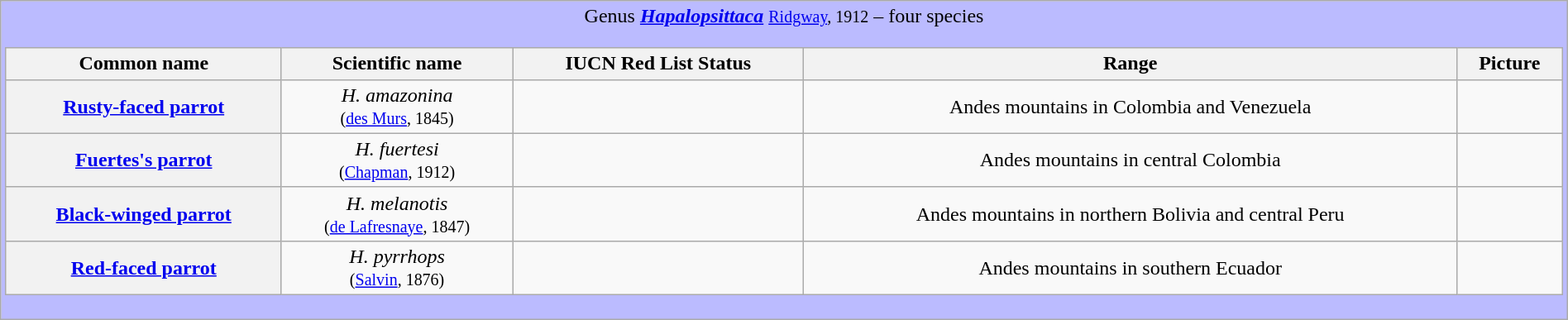<table class="wikitable" style="width:100%;text-align:center">
<tr>
<td colspan="100%" align="center" bgcolor="#BBBBFF">Genus <strong><em><a href='#'>Hapalopsittaca</a></em></strong> <small><a href='#'>Ridgway</a>, 1912</small> – four species<br><table class="wikitable sortable" style="width:100%;text-align:center">
<tr>
<th scope="col">Common name</th>
<th scope="col">Scientific name</th>
<th scope="col">IUCN Red List Status</th>
<th scope="col" class="unsortable">Range</th>
<th scope="col" class="unsortable">Picture</th>
</tr>
<tr>
<th scope="row"><a href='#'>Rusty-faced parrot</a></th>
<td><em>H. amazonina</em> <br><small>(<a href='#'>des Murs</a>, 1845)</small></td>
<td></td>
<td>Andes mountains in Colombia and Venezuela</td>
<td></td>
</tr>
<tr>
<th scope="row"><a href='#'>Fuertes's parrot</a></th>
<td><em>H. fuertesi</em> <br><small>(<a href='#'>Chapman</a>, 1912)</small></td>
<td></td>
<td>Andes mountains in central Colombia</td>
<td></td>
</tr>
<tr>
<th scope="row"><a href='#'>Black-winged parrot</a></th>
<td><em>H. melanotis</em> <br><small>(<a href='#'>de Lafresnaye</a>, 1847)</small></td>
<td></td>
<td>Andes mountains in northern Bolivia and central Peru</td>
<td></td>
</tr>
<tr>
<th scope="row"><a href='#'>Red-faced parrot</a></th>
<td><em>H. pyrrhops</em> <br><small>(<a href='#'>Salvin</a>, 1876)</small></td>
<td></td>
<td>Andes mountains in southern Ecuador</td>
<td></td>
</tr>
</table>
</td>
</tr>
</table>
